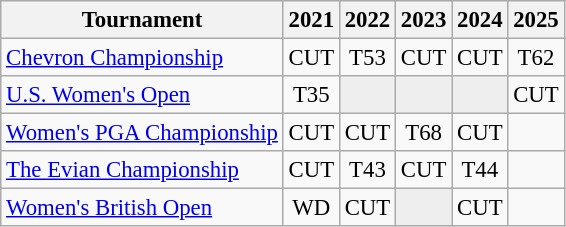<table class="wikitable" style="font-size:95%;text-align:center;">
<tr>
<th>Tournament</th>
<th>2021</th>
<th>2022</th>
<th>2023</th>
<th>2024</th>
<th>2025</th>
</tr>
<tr>
<td align=left><a href='#'>Chevron Championship</a></td>
<td>CUT</td>
<td>T53</td>
<td>CUT</td>
<td>CUT</td>
<td>T62</td>
</tr>
<tr>
<td align=left><a href='#'>U.S. Women's Open</a></td>
<td>T35</td>
<td style="background:#eeeeee;"></td>
<td style="background:#eeeeee;"></td>
<td style="background:#eeeeee;"></td>
<td>CUT</td>
</tr>
<tr>
<td align=left><a href='#'>Women's PGA Championship</a></td>
<td>CUT</td>
<td>CUT</td>
<td>T68</td>
<td>CUT</td>
<td></td>
</tr>
<tr>
<td align=left><a href='#'>The Evian Championship</a></td>
<td>CUT</td>
<td>T43</td>
<td>CUT</td>
<td>T44</td>
<td></td>
</tr>
<tr>
<td align=left><a href='#'>Women's British Open</a></td>
<td>WD</td>
<td>CUT</td>
<td style="background:#eeeeee;"></td>
<td>CUT</td>
<td></td>
</tr>
</table>
